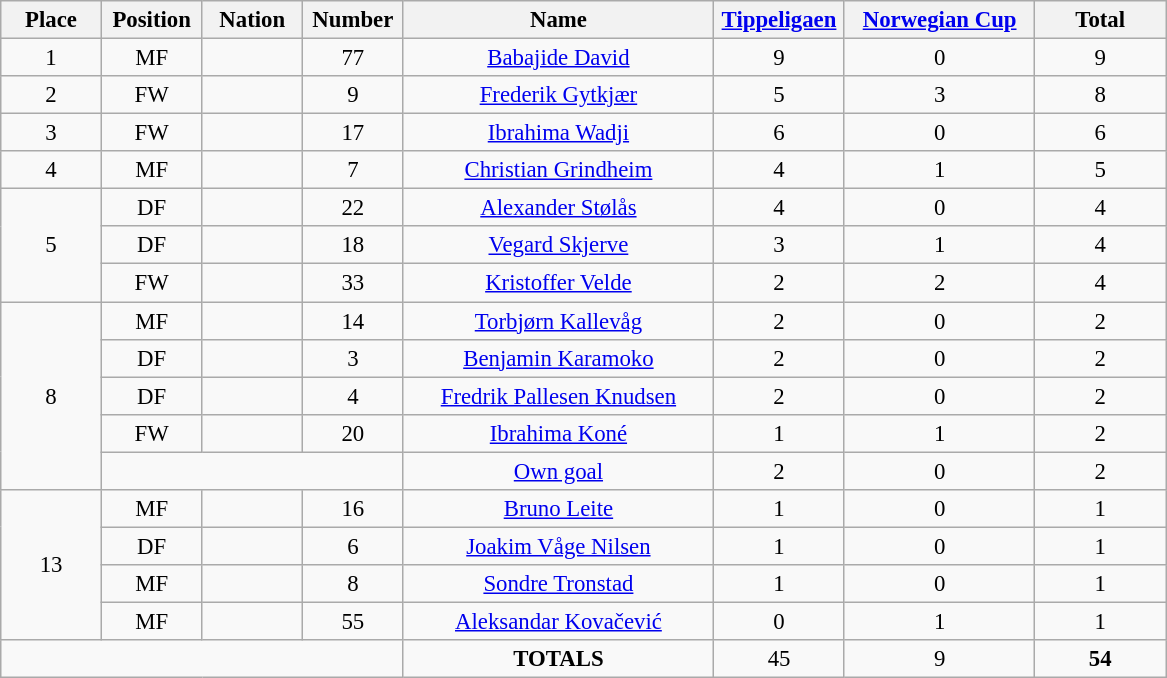<table class="wikitable" style="font-size: 95%; text-align: center;">
<tr>
<th width=60>Place</th>
<th width=60>Position</th>
<th width=60>Nation</th>
<th width=60>Number</th>
<th width=200>Name</th>
<th width=80><a href='#'>Tippeligaen</a></th>
<th width=120><a href='#'>Norwegian Cup</a></th>
<th width=80><strong>Total</strong></th>
</tr>
<tr>
<td>1</td>
<td>MF</td>
<td></td>
<td>77</td>
<td><a href='#'>Babajide David</a></td>
<td>9</td>
<td>0</td>
<td>9</td>
</tr>
<tr>
<td>2</td>
<td>FW</td>
<td></td>
<td>9</td>
<td><a href='#'>Frederik Gytkjær</a></td>
<td>5</td>
<td>3</td>
<td>8</td>
</tr>
<tr>
<td>3</td>
<td>FW</td>
<td></td>
<td>17</td>
<td><a href='#'>Ibrahima Wadji</a></td>
<td>6</td>
<td>0</td>
<td>6</td>
</tr>
<tr>
<td>4</td>
<td>MF</td>
<td></td>
<td>7</td>
<td><a href='#'>Christian Grindheim</a></td>
<td>4</td>
<td>1</td>
<td>5</td>
</tr>
<tr>
<td rowspan="3">5</td>
<td>DF</td>
<td></td>
<td>22</td>
<td><a href='#'>Alexander Stølås</a></td>
<td>4</td>
<td>0</td>
<td>4</td>
</tr>
<tr>
<td>DF</td>
<td></td>
<td>18</td>
<td><a href='#'>Vegard Skjerve</a></td>
<td>3</td>
<td>1</td>
<td>4</td>
</tr>
<tr>
<td>FW</td>
<td></td>
<td>33</td>
<td><a href='#'>Kristoffer Velde</a></td>
<td>2</td>
<td>2</td>
<td>4</td>
</tr>
<tr>
<td rowspan="5">8</td>
<td>MF</td>
<td></td>
<td>14</td>
<td><a href='#'>Torbjørn Kallevåg</a></td>
<td>2</td>
<td>0</td>
<td>2</td>
</tr>
<tr>
<td>DF</td>
<td></td>
<td>3</td>
<td><a href='#'>Benjamin Karamoko</a></td>
<td>2</td>
<td>0</td>
<td>2</td>
</tr>
<tr>
<td>DF</td>
<td></td>
<td>4</td>
<td><a href='#'>Fredrik Pallesen Knudsen</a></td>
<td>2</td>
<td>0</td>
<td>2</td>
</tr>
<tr>
<td>FW</td>
<td></td>
<td>20</td>
<td><a href='#'>Ibrahima Koné</a></td>
<td>1</td>
<td>1</td>
<td>2</td>
</tr>
<tr>
<td colspan="3"></td>
<td><a href='#'>Own goal</a></td>
<td>2</td>
<td>0</td>
<td>2</td>
</tr>
<tr>
<td rowspan="4">13</td>
<td>MF</td>
<td></td>
<td>16</td>
<td><a href='#'>Bruno Leite</a></td>
<td>1</td>
<td>0</td>
<td>1</td>
</tr>
<tr>
<td>DF</td>
<td></td>
<td>6</td>
<td><a href='#'>Joakim Våge Nilsen</a></td>
<td>1</td>
<td>0</td>
<td>1</td>
</tr>
<tr>
<td>MF</td>
<td></td>
<td>8</td>
<td><a href='#'>Sondre Tronstad</a></td>
<td>1</td>
<td>0</td>
<td>1</td>
</tr>
<tr>
<td>MF</td>
<td></td>
<td>55</td>
<td><a href='#'>Aleksandar Kovačević</a></td>
<td>0</td>
<td>1</td>
<td>1</td>
</tr>
<tr>
<td colspan="4"></td>
<td><strong>TOTALS</strong></td>
<td>45</td>
<td>9</td>
<td><strong>54</strong></td>
</tr>
</table>
